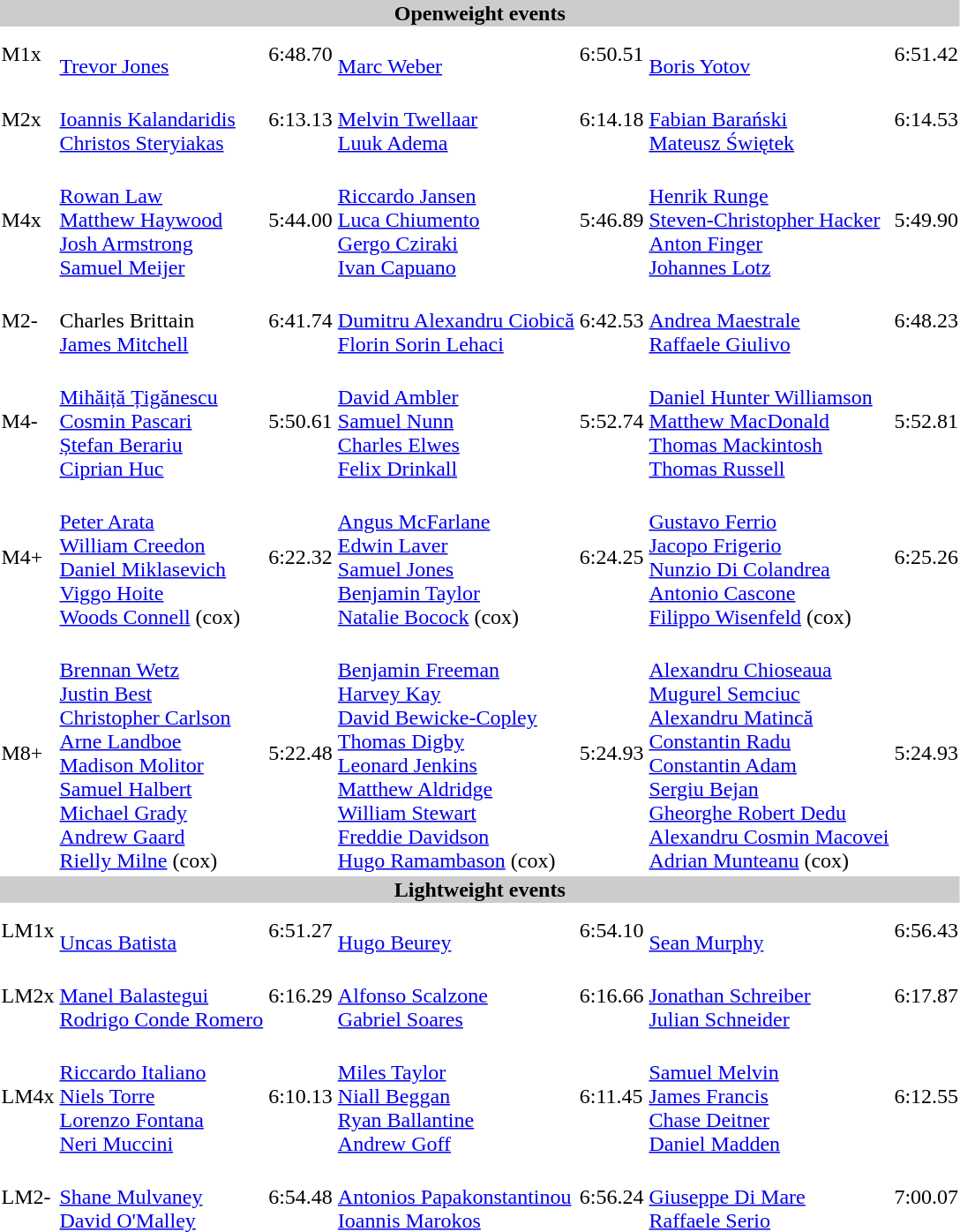<table>
<tr>
<th colspan="7" style="background-color:#CCC;">Openweight events</th>
</tr>
<tr>
<td>M1x</td>
<td><br><a href='#'>Trevor Jones</a></td>
<td>6:48.70</td>
<td><br><a href='#'>Marc Weber</a></td>
<td>6:50.51</td>
<td><br><a href='#'>Boris Yotov</a></td>
<td>6:51.42</td>
</tr>
<tr>
<td>M2x</td>
<td><br><a href='#'>Ioannis Kalandaridis</a><br><a href='#'>Christos Steryiakas</a></td>
<td>6:13.13</td>
<td><br><a href='#'>Melvin Twellaar</a><br><a href='#'>Luuk Adema</a></td>
<td>6:14.18</td>
<td><br><a href='#'>Fabian Barański</a><br><a href='#'>Mateusz Świętek</a></td>
<td>6:14.53</td>
</tr>
<tr>
<td>M4x</td>
<td><br><a href='#'>Rowan Law</a><br><a href='#'>Matthew Haywood</a><br><a href='#'>Josh Armstrong</a><br><a href='#'>Samuel Meijer</a></td>
<td>5:44.00</td>
<td><br><a href='#'>Riccardo Jansen</a><br><a href='#'>Luca Chiumento</a><br><a href='#'>Gergo Cziraki</a><br><a href='#'>Ivan Capuano</a></td>
<td>5:46.89</td>
<td><br><a href='#'>Henrik Runge</a><br><a href='#'>Steven-Christopher Hacker</a><br><a href='#'>Anton Finger</a><br><a href='#'>Johannes Lotz</a></td>
<td>5:49.90</td>
</tr>
<tr>
<td>M2-</td>
<td><br>Charles Brittain<br><a href='#'>James Mitchell</a></td>
<td>6:41.74</td>
<td><br><a href='#'>Dumitru Alexandru Ciobică</a><br><a href='#'>Florin Sorin Lehaci</a></td>
<td>6:42.53</td>
<td><br><a href='#'>Andrea Maestrale</a><br><a href='#'>Raffaele Giulivo</a></td>
<td>6:48.23</td>
</tr>
<tr>
<td>M4-</td>
<td><br><a href='#'>Mihăiță Țigănescu</a><br><a href='#'>Cosmin Pascari</a><br><a href='#'>Ștefan Berariu</a><br><a href='#'>Ciprian Huc</a></td>
<td>5:50.61</td>
<td><br><a href='#'>David Ambler</a><br><a href='#'>Samuel Nunn</a><br><a href='#'>Charles Elwes</a><br><a href='#'>Felix Drinkall</a></td>
<td>5:52.74</td>
<td><br><a href='#'>Daniel Hunter Williamson</a><br><a href='#'>Matthew MacDonald</a><br><a href='#'>Thomas Mackintosh</a><br><a href='#'>Thomas Russell</a></td>
<td>5:52.81</td>
</tr>
<tr>
<td>M4+</td>
<td><br><a href='#'>Peter Arata</a><br><a href='#'>William Creedon</a><br><a href='#'>Daniel Miklasevich</a><br><a href='#'>Viggo Hoite</a><br><a href='#'>Woods Connell</a> (cox)</td>
<td>6:22.32</td>
<td><br><a href='#'>Angus McFarlane</a><br><a href='#'>Edwin Laver</a><br><a href='#'>Samuel Jones</a><br><a href='#'>Benjamin Taylor</a><br><a href='#'>Natalie Bocock</a> (cox)</td>
<td>6:24.25</td>
<td><br><a href='#'>Gustavo Ferrio</a><br><a href='#'>Jacopo Frigerio</a><br><a href='#'>Nunzio Di Colandrea</a><br><a href='#'>Antonio Cascone</a><br><a href='#'>Filippo Wisenfeld</a> (cox)</td>
<td>6:25.26</td>
</tr>
<tr>
<td>M8+</td>
<td><br><a href='#'>Brennan Wetz</a><br><a href='#'>Justin Best</a><br><a href='#'>Christopher Carlson</a><br><a href='#'>Arne Landboe</a><br><a href='#'>Madison Molitor</a><br><a href='#'>Samuel Halbert</a><br><a href='#'>Michael Grady</a><br><a href='#'>Andrew Gaard</a><br><a href='#'>Rielly Milne</a> (cox)</td>
<td>5:22.48</td>
<td><br><a href='#'>Benjamin Freeman</a><br><a href='#'>Harvey Kay</a><br><a href='#'>David Bewicke-Copley</a><br><a href='#'>Thomas Digby</a><br><a href='#'>Leonard Jenkins</a><br><a href='#'>Matthew Aldridge</a><br><a href='#'>William Stewart</a><br><a href='#'>Freddie Davidson</a><br><a href='#'>Hugo Ramambason</a> (cox)</td>
<td>5:24.93</td>
<td><br><a href='#'>Alexandru Chioseaua</a><br><a href='#'>Mugurel Semciuc</a><br><a href='#'>Alexandru Matincă</a><br><a href='#'>Constantin Radu</a><br><a href='#'>Constantin Adam</a><br><a href='#'>Sergiu Bejan</a><br><a href='#'>Gheorghe Robert Dedu</a><br><a href='#'>Alexandru Cosmin Macovei</a><br><a href='#'>Adrian Munteanu</a> (cox)</td>
<td>5:24.93</td>
</tr>
<tr>
<th colspan="7" style="background-color:#CCC;">Lightweight events</th>
</tr>
<tr>
<td>LM1x</td>
<td><br><a href='#'>Uncas Batista</a></td>
<td>6:51.27</td>
<td><br><a href='#'>Hugo Beurey</a></td>
<td>6:54.10</td>
<td><br><a href='#'>Sean Murphy</a></td>
<td>6:56.43</td>
</tr>
<tr>
<td>LM2x</td>
<td><br><a href='#'>Manel Balastegui</a><br><a href='#'>Rodrigo Conde Romero</a></td>
<td>6:16.29</td>
<td><br><a href='#'>Alfonso Scalzone</a><br><a href='#'>Gabriel Soares</a></td>
<td>6:16.66</td>
<td><br><a href='#'>Jonathan Schreiber</a><br><a href='#'>Julian Schneider</a></td>
<td>6:17.87</td>
</tr>
<tr>
<td>LM4x</td>
<td><br><a href='#'>Riccardo Italiano</a><br><a href='#'>Niels Torre</a><br><a href='#'>Lorenzo Fontana</a><br><a href='#'>Neri Muccini</a></td>
<td>6:10.13</td>
<td><br><a href='#'>Miles Taylor</a><br><a href='#'>Niall Beggan</a><br><a href='#'>Ryan Ballantine</a><br><a href='#'>Andrew Goff</a></td>
<td>6:11.45</td>
<td><br><a href='#'>Samuel Melvin</a><br><a href='#'>James Francis</a><br><a href='#'>Chase Deitner</a><br><a href='#'>Daniel Madden</a></td>
<td>6:12.55</td>
</tr>
<tr>
<td>LM2-</td>
<td><br><a href='#'>Shane Mulvaney</a><br><a href='#'>David O'Malley</a></td>
<td>6:54.48</td>
<td><br><a href='#'>Antonios Papakonstantinou</a><br><a href='#'>Ioannis Marokos</a></td>
<td>6:56.24</td>
<td><br><a href='#'>Giuseppe Di Mare</a><br><a href='#'>Raffaele Serio</a></td>
<td>7:00.07</td>
</tr>
</table>
